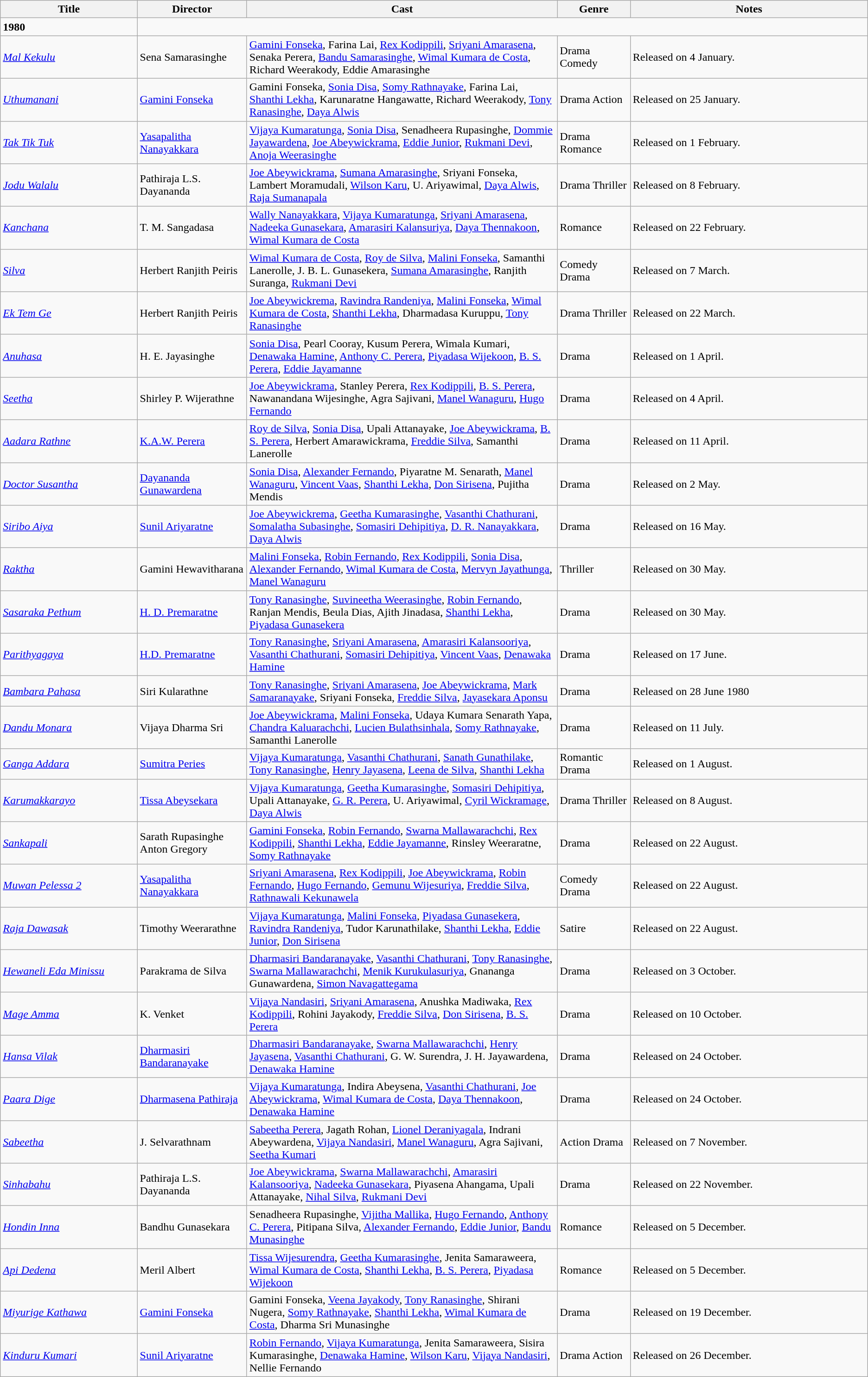<table class="wikitable">
<tr>
<th width=15%>Title</th>
<th width=12%>Director</th>
<th width=34%>Cast</th>
<th width=8%>Genre</th>
<th width=26%>Notes</th>
</tr>
<tr>
<td><strong>1980</strong></td>
</tr>
<tr>
<td><em><a href='#'>Mal Kekulu</a></em></td>
<td>Sena Samarasinghe</td>
<td><a href='#'>Gamini Fonseka</a>, Farina Lai, <a href='#'>Rex Kodippili</a>, <a href='#'>Sriyani Amarasena</a>, Senaka Perera, <a href='#'>Bandu Samarasinghe</a>, <a href='#'>Wimal Kumara de Costa</a>, Richard Weerakody, Eddie Amarasinghe</td>
<td>Drama Comedy</td>
<td>Released on 4 January.</td>
</tr>
<tr>
<td><em><a href='#'>Uthumanani</a></em></td>
<td><a href='#'>Gamini Fonseka</a></td>
<td>Gamini Fonseka, <a href='#'>Sonia Disa</a>, <a href='#'>Somy Rathnayake</a>, Farina Lai, <a href='#'>Shanthi Lekha</a>, Karunaratne Hangawatte, Richard Weerakody, <a href='#'>Tony Ranasinghe</a>, <a href='#'>Daya Alwis</a></td>
<td>Drama Action</td>
<td>Released on 25 January.</td>
</tr>
<tr>
<td><em><a href='#'>Tak Tik Tuk</a></em></td>
<td><a href='#'>Yasapalitha Nanayakkara</a></td>
<td><a href='#'>Vijaya Kumaratunga</a>, <a href='#'>Sonia Disa</a>, Senadheera Rupasinghe, <a href='#'>Dommie Jayawardena</a>, <a href='#'>Joe Abeywickrama</a>, <a href='#'>Eddie Junior</a>, <a href='#'>Rukmani Devi</a>, <a href='#'>Anoja Weerasinghe</a></td>
<td>Drama Romance</td>
<td>Released on 1 February.</td>
</tr>
<tr>
<td><em><a href='#'>Jodu Walalu</a></em></td>
<td>Pathiraja L.S. Dayananda</td>
<td><a href='#'>Joe Abeywickrama</a>, <a href='#'>Sumana Amarasinghe</a>, Sriyani Fonseka, Lambert Moramudali, <a href='#'>Wilson Karu</a>, U. Ariyawimal, <a href='#'>Daya Alwis</a>, <a href='#'>Raja Sumanapala</a></td>
<td>Drama Thriller</td>
<td>Released on 8 February.</td>
</tr>
<tr>
<td><em><a href='#'>Kanchana</a></em></td>
<td>T. M. Sangadasa</td>
<td><a href='#'>Wally Nanayakkara</a>, <a href='#'>Vijaya Kumaratunga</a>, <a href='#'>Sriyani Amarasena</a>, <a href='#'>Nadeeka Gunasekara</a>, <a href='#'>Amarasiri Kalansuriya</a>, <a href='#'>Daya Thennakoon</a>, <a href='#'>Wimal Kumara de Costa</a></td>
<td>Romance</td>
<td>Released on 22 February.</td>
</tr>
<tr>
<td><em><a href='#'>Silva</a></em></td>
<td>Herbert Ranjith Peiris</td>
<td><a href='#'>Wimal Kumara de Costa</a>, <a href='#'>Roy de Silva</a>, <a href='#'>Malini Fonseka</a>, Samanthi Lanerolle, J. B. L. Gunasekera, <a href='#'>Sumana Amarasinghe</a>, Ranjith Suranga, <a href='#'>Rukmani Devi</a></td>
<td>Comedy Drama</td>
<td>Released on 7 March.</td>
</tr>
<tr>
<td><em><a href='#'>Ek Tem Ge</a></em></td>
<td>Herbert Ranjith Peiris</td>
<td><a href='#'>Joe Abeywickrema</a>, <a href='#'>Ravindra Randeniya</a>, <a href='#'>Malini Fonseka</a>, <a href='#'>Wimal Kumara de Costa</a>, <a href='#'>Shanthi Lekha</a>, Dharmadasa Kuruppu, <a href='#'>Tony Ranasinghe</a></td>
<td>Drama Thriller</td>
<td>Released on 22 March.</td>
</tr>
<tr>
<td><em><a href='#'>Anuhasa</a></em></td>
<td>H. E. Jayasinghe</td>
<td><a href='#'>Sonia Disa</a>, Pearl Cooray, Kusum Perera, Wimala Kumari, <a href='#'>Denawaka Hamine</a>, <a href='#'>Anthony C. Perera</a>, <a href='#'>Piyadasa Wijekoon</a>, <a href='#'>B. S. Perera</a>, <a href='#'>Eddie Jayamanne</a></td>
<td>Drama</td>
<td>Released on 1 April.</td>
</tr>
<tr>
<td><em><a href='#'>Seetha</a></em></td>
<td>Shirley P. Wijerathne</td>
<td><a href='#'>Joe Abeywickrama</a>, Stanley Perera, <a href='#'>Rex Kodippili</a>, <a href='#'>B. S. Perera</a>, Nawanandana Wijesinghe, Agra Sajivani, <a href='#'>Manel Wanaguru</a>, <a href='#'>Hugo Fernando</a></td>
<td>Drama</td>
<td>Released on 4 April.</td>
</tr>
<tr>
<td><em><a href='#'>Aadara Rathne</a></em></td>
<td><a href='#'>K.A.W. Perera</a></td>
<td><a href='#'>Roy de Silva</a>, <a href='#'>Sonia Disa</a>, Upali Attanayake, <a href='#'>Joe Abeywickrama</a>, <a href='#'>B. S. Perera</a>, Herbert Amarawickrama, <a href='#'>Freddie Silva</a>, Samanthi Lanerolle</td>
<td>Drama</td>
<td>Released on 11 April.</td>
</tr>
<tr>
<td><em><a href='#'>Doctor Susantha</a></em></td>
<td><a href='#'>Dayananda Gunawardena</a></td>
<td><a href='#'>Sonia Disa</a>, <a href='#'>Alexander Fernando</a>, Piyaratne M. Senarath, <a href='#'>Manel Wanaguru</a>, <a href='#'>Vincent Vaas</a>, <a href='#'>Shanthi Lekha</a>, <a href='#'>Don Sirisena</a>, Pujitha Mendis</td>
<td>Drama</td>
<td>Released on 2 May.</td>
</tr>
<tr>
<td><em><a href='#'>Siribo Aiya</a></em></td>
<td><a href='#'>Sunil Ariyaratne</a></td>
<td><a href='#'>Joe Abeywickrema</a>, <a href='#'>Geetha Kumarasinghe</a>, <a href='#'>Vasanthi Chathurani</a>, <a href='#'>Somalatha Subasinghe</a>, <a href='#'>Somasiri Dehipitiya</a>, <a href='#'>D. R. Nanayakkara</a>, <a href='#'>Daya Alwis</a></td>
<td>Drama</td>
<td>Released on 16 May.</td>
</tr>
<tr>
<td><em><a href='#'>Raktha</a></em></td>
<td>Gamini Hewavitharana</td>
<td><a href='#'>Malini Fonseka</a>, <a href='#'>Robin Fernando</a>, <a href='#'>Rex Kodippili</a>, <a href='#'>Sonia Disa</a>, <a href='#'>Alexander Fernando</a>, <a href='#'>Wimal Kumara de Costa</a>, <a href='#'>Mervyn Jayathunga</a>, <a href='#'>Manel Wanaguru</a></td>
<td>Thriller</td>
<td>Released on 30 May.</td>
</tr>
<tr>
<td><em><a href='#'>Sasaraka Pethum</a></em></td>
<td><a href='#'>H. D. Premaratne</a></td>
<td><a href='#'>Tony Ranasinghe</a>, <a href='#'>Suvineetha Weerasinghe</a>, <a href='#'>Robin Fernando</a>, Ranjan Mendis, Beula Dias, Ajith Jinadasa, <a href='#'>Shanthi Lekha</a>, <a href='#'>Piyadasa Gunasekera</a></td>
<td>Drama</td>
<td>Released on 30 May.</td>
</tr>
<tr>
<td><em><a href='#'>Parithyagaya</a></em></td>
<td><a href='#'>H.D. Premaratne</a></td>
<td><a href='#'>Tony Ranasinghe</a>, <a href='#'>Sriyani Amarasena</a>, <a href='#'>Amarasiri Kalansooriya</a>, <a href='#'>Vasanthi Chathurani</a>, <a href='#'>Somasiri Dehipitiya</a>, <a href='#'>Vincent Vaas</a>, <a href='#'>Denawaka Hamine</a></td>
<td>Drama</td>
<td>Released on 17 June.</td>
</tr>
<tr>
<td><em><a href='#'>Bambara Pahasa</a></em></td>
<td>Siri Kularathne</td>
<td><a href='#'>Tony Ranasinghe</a>, <a href='#'>Sriyani Amarasena</a>, <a href='#'>Joe Abeywickrama</a>, <a href='#'>Mark Samaranayake</a>, Sriyani Fonseka, <a href='#'>Freddie Silva</a>, <a href='#'>Jayasekara Aponsu</a></td>
<td>Drama</td>
<td>Released on 28 June 1980</td>
</tr>
<tr>
<td><em><a href='#'>Dandu Monara</a></em></td>
<td>Vijaya Dharma Sri</td>
<td><a href='#'>Joe Abeywickrama</a>, <a href='#'>Malini Fonseka</a>, Udaya Kumara Senarath Yapa, <a href='#'>Chandra Kaluarachchi</a>, <a href='#'>Lucien Bulathsinhala</a>, <a href='#'>Somy Rathnayake</a>, Samanthi Lanerolle</td>
<td>Drama</td>
<td>Released on 11 July.</td>
</tr>
<tr>
<td><em><a href='#'>Ganga Addara</a></em></td>
<td><a href='#'>Sumitra Peries</a></td>
<td><a href='#'>Vijaya Kumaratunga</a>, <a href='#'>Vasanthi Chathurani</a>, <a href='#'>Sanath Gunathilake</a>, <a href='#'>Tony Ranasinghe</a>, <a href='#'>Henry Jayasena</a>, <a href='#'>Leena de Silva</a>, <a href='#'>Shanthi Lekha</a></td>
<td>Romantic Drama</td>
<td>Released on 1 August.</td>
</tr>
<tr>
<td><em><a href='#'>Karumakkarayo</a></em></td>
<td><a href='#'>Tissa Abeysekara</a></td>
<td><a href='#'>Vijaya Kumaratunga</a>, <a href='#'>Geetha Kumarasinghe</a>, <a href='#'>Somasiri Dehipitiya</a>, Upali Attanayake, <a href='#'>G. R. Perera</a>, U. Ariyawimal, <a href='#'>Cyril Wickramage</a>, <a href='#'>Daya Alwis</a></td>
<td>Drama Thriller</td>
<td>Released on 8 August.</td>
</tr>
<tr>
<td><em><a href='#'>Sankapali</a></em></td>
<td>Sarath Rupasinghe<br> Anton Gregory</td>
<td><a href='#'>Gamini Fonseka</a>, <a href='#'>Robin Fernando</a>, <a href='#'>Swarna Mallawarachchi</a>, <a href='#'>Rex Kodippili</a>, <a href='#'>Shanthi Lekha</a>, <a href='#'>Eddie Jayamanne</a>, Rinsley Weeraratne, <a href='#'>Somy Rathnayake</a></td>
<td>Drama</td>
<td>Released on 22 August.</td>
</tr>
<tr>
<td><em><a href='#'>Muwan Pelessa 2</a></em></td>
<td><a href='#'>Yasapalitha Nanayakkara</a></td>
<td><a href='#'>Sriyani Amarasena</a>, <a href='#'>Rex Kodippili</a>, <a href='#'>Joe Abeywickrama</a>, <a href='#'>Robin Fernando</a>, <a href='#'>Hugo Fernando</a>, <a href='#'>Gemunu Wijesuriya</a>, <a href='#'>Freddie Silva</a>, <a href='#'>Rathnawali Kekunawela</a></td>
<td>Comedy Drama</td>
<td>Released on 22 August.</td>
</tr>
<tr>
<td><em><a href='#'>Raja Dawasak</a></em></td>
<td>Timothy Weerarathne</td>
<td><a href='#'>Vijaya Kumaratunga</a>, <a href='#'>Malini Fonseka</a>, <a href='#'>Piyadasa Gunasekera</a>, <a href='#'>Ravindra Randeniya</a>, Tudor Karunathilake, <a href='#'>Shanthi Lekha</a>, <a href='#'>Eddie Junior</a>, <a href='#'>Don Sirisena</a></td>
<td>Satire</td>
<td>Released on 22 August.</td>
</tr>
<tr>
<td><em><a href='#'>Hewaneli Eda Minissu</a></em></td>
<td>Parakrama de Silva</td>
<td><a href='#'>Dharmasiri Bandaranayake</a>, <a href='#'>Vasanthi Chathurani</a>, <a href='#'>Tony Ranasinghe</a>, <a href='#'>Swarna Mallawarachchi</a>, <a href='#'>Menik Kurukulasuriya</a>, Gnananga Gunawardena, <a href='#'>Simon Navagattegama</a></td>
<td>Drama</td>
<td>Released on 3 October.</td>
</tr>
<tr>
<td><em><a href='#'>Mage Amma</a></em></td>
<td>K. Venket</td>
<td><a href='#'>Vijaya Nandasiri</a>, <a href='#'>Sriyani Amarasena</a>, Anushka Madiwaka, <a href='#'>Rex Kodippili</a>, Rohini Jayakody, <a href='#'>Freddie Silva</a>, <a href='#'>Don Sirisena</a>, <a href='#'>B. S. Perera</a></td>
<td>Drama</td>
<td>Released on 10 October.</td>
</tr>
<tr>
<td><em><a href='#'>Hansa Vilak</a></em></td>
<td><a href='#'>Dharmasiri Bandaranayake</a></td>
<td><a href='#'>Dharmasiri Bandaranayake</a>, <a href='#'>Swarna Mallawarachchi</a>, <a href='#'>Henry Jayasena</a>, <a href='#'>Vasanthi Chathurani</a>, G. W. Surendra, J. H. Jayawardena, <a href='#'>Denawaka Hamine</a></td>
<td>Drama</td>
<td>Released on 24 October.</td>
</tr>
<tr>
<td><em><a href='#'>Paara Dige</a></em></td>
<td><a href='#'>Dharmasena Pathiraja</a></td>
<td><a href='#'>Vijaya Kumaratunga</a>, Indira Abeysena, <a href='#'>Vasanthi Chathurani</a>, <a href='#'>Joe Abeywickrama</a>, <a href='#'>Wimal Kumara de Costa</a>, <a href='#'>Daya Thennakoon</a>, <a href='#'>Denawaka Hamine</a></td>
<td>Drama</td>
<td>Released on 24 October.</td>
</tr>
<tr>
<td><em><a href='#'>Sabeetha</a></em></td>
<td>J. Selvarathnam</td>
<td><a href='#'>Sabeetha Perera</a>, Jagath Rohan, <a href='#'>Lionel Deraniyagala</a>, Indrani Abeywardena, <a href='#'>Vijaya Nandasiri</a>, <a href='#'>Manel Wanaguru</a>, Agra Sajivani, <a href='#'>Seetha Kumari</a></td>
<td>Action Drama</td>
<td>Released on 7 November.</td>
</tr>
<tr>
<td><em><a href='#'>Sinhabahu</a></em></td>
<td>Pathiraja L.S. Dayananda</td>
<td><a href='#'>Joe Abeywickrama</a>, <a href='#'>Swarna Mallawarachchi</a>, <a href='#'>Amarasiri Kalansooriya</a>, <a href='#'>Nadeeka Gunasekara</a>, Piyasena Ahangama, Upali Attanayake, <a href='#'>Nihal Silva</a>, <a href='#'>Rukmani Devi</a></td>
<td>Drama</td>
<td>Released on 22 November.</td>
</tr>
<tr>
<td><em><a href='#'>Hondin Inna</a></em></td>
<td>Bandhu Gunasekara</td>
<td>Senadheera Rupasinghe, <a href='#'>Vijitha Mallika</a>, <a href='#'>Hugo Fernando</a>, <a href='#'>Anthony C. Perera</a>, Pitipana Silva, <a href='#'>Alexander Fernando</a>, <a href='#'>Eddie Junior</a>, <a href='#'>Bandu Munasinghe</a></td>
<td>Romance</td>
<td>Released on 5 December.</td>
</tr>
<tr>
<td><em><a href='#'>Api Dedena</a></em></td>
<td>Meril Albert</td>
<td><a href='#'>Tissa Wijesurendra</a>, <a href='#'>Geetha Kumarasinghe</a>, Jenita Samaraweera, <a href='#'>Wimal Kumara de Costa</a>, <a href='#'>Shanthi Lekha</a>, <a href='#'>B. S. Perera</a>, <a href='#'>Piyadasa Wijekoon</a></td>
<td>Romance</td>
<td>Released on 5 December.</td>
</tr>
<tr>
<td><em><a href='#'>Miyurige Kathawa</a></em></td>
<td><a href='#'>Gamini Fonseka</a></td>
<td>Gamini Fonseka, <a href='#'>Veena Jayakody</a>, <a href='#'>Tony Ranasinghe</a>, Shirani Nugera, <a href='#'>Somy Rathnayake</a>, <a href='#'>Shanthi Lekha</a>, <a href='#'>Wimal Kumara de Costa</a>, Dharma Sri Munasinghe</td>
<td>Drama</td>
<td>Released on 19 December.</td>
</tr>
<tr>
<td><em><a href='#'>Kinduru Kumari</a></em></td>
<td><a href='#'>Sunil Ariyaratne</a></td>
<td><a href='#'>Robin Fernando</a>, <a href='#'>Vijaya Kumaratunga</a>, Jenita Samaraweera, Sisira Kumarasinghe, <a href='#'>Denawaka Hamine</a>, <a href='#'>Wilson Karu</a>, <a href='#'>Vijaya Nandasiri</a>, Nellie Fernando</td>
<td>Drama Action</td>
<td>Released on 26 December.</td>
</tr>
</table>
